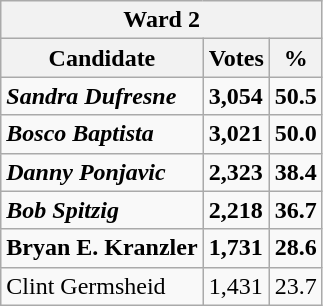<table class="wikitable">
<tr>
<th colspan=3>Ward 2</th>
</tr>
<tr>
<th>Candidate</th>
<th>Votes</th>
<th>%</th>
</tr>
<tr>
<td><strong><em>Sandra Dufresne</em></strong></td>
<td><strong>3,054</strong></td>
<td><strong>50.5</strong></td>
</tr>
<tr>
<td><strong><em>Bosco Baptista</em></strong></td>
<td><strong>3,021</strong></td>
<td><strong>50.0</strong></td>
</tr>
<tr>
<td><strong><em>Danny Ponjavic</em></strong></td>
<td><strong>2,323</strong></td>
<td><strong>38.4</strong></td>
</tr>
<tr>
<td><strong><em>Bob Spitzig</em></strong></td>
<td><strong>2,218</strong></td>
<td><strong>36.7</strong></td>
</tr>
<tr>
<td><strong>Bryan E. Kranzler</strong></td>
<td><strong>1,731</strong></td>
<td><strong>28.6</strong></td>
</tr>
<tr>
<td>Clint Germsheid</td>
<td>1,431</td>
<td>23.7</td>
</tr>
</table>
